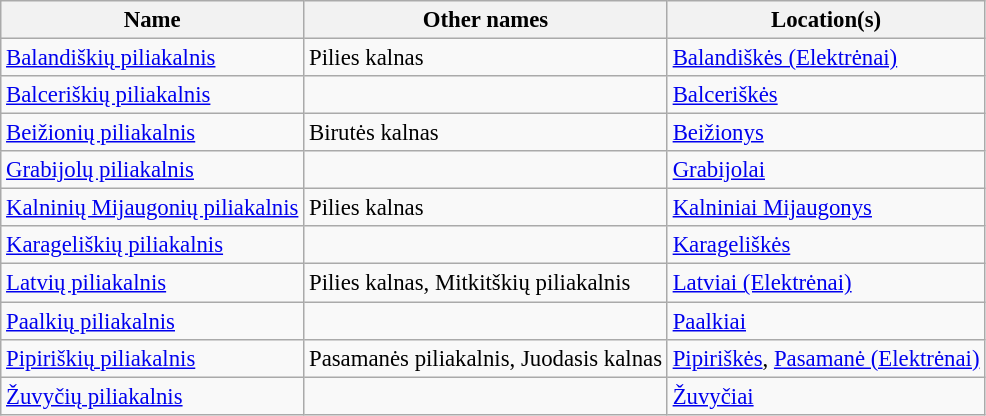<table class="wikitable" style="font-size: 95%;">
<tr>
<th>Name</th>
<th>Other names</th>
<th>Location(s)</th>
</tr>
<tr>
<td><a href='#'>Balandiškių piliakalnis</a></td>
<td>Pilies kalnas</td>
<td><a href='#'>Balandiškės (Elektrėnai)</a></td>
</tr>
<tr>
<td><a href='#'>Balceriškių piliakalnis</a></td>
<td></td>
<td><a href='#'>Balceriškės</a></td>
</tr>
<tr>
<td><a href='#'>Beižionių piliakalnis</a></td>
<td>Birutės kalnas</td>
<td><a href='#'>Beižionys</a></td>
</tr>
<tr>
<td><a href='#'>Grabijolų piliakalnis</a></td>
<td></td>
<td><a href='#'>Grabijolai</a></td>
</tr>
<tr>
<td><a href='#'>Kalninių Mijaugonių piliakalnis</a></td>
<td>Pilies kalnas</td>
<td><a href='#'>Kalniniai Mijaugonys</a></td>
</tr>
<tr>
<td><a href='#'>Karageliškių piliakalnis</a></td>
<td></td>
<td><a href='#'>Karageliškės</a></td>
</tr>
<tr>
<td><a href='#'>Latvių piliakalnis</a></td>
<td>Pilies kalnas, Mitkitškių piliakalnis</td>
<td><a href='#'>Latviai (Elektrėnai)</a></td>
</tr>
<tr>
<td><a href='#'>Paalkių piliakalnis</a></td>
<td></td>
<td><a href='#'>Paalkiai</a></td>
</tr>
<tr>
<td><a href='#'>Pipiriškių piliakalnis</a></td>
<td>Pasamanės piliakalnis, Juodasis kalnas</td>
<td><a href='#'>Pipiriškės</a>, <a href='#'>Pasamanė (Elektrėnai)</a></td>
</tr>
<tr>
<td><a href='#'>Žuvyčių piliakalnis</a></td>
<td></td>
<td><a href='#'>Žuvyčiai</a></td>
</tr>
</table>
